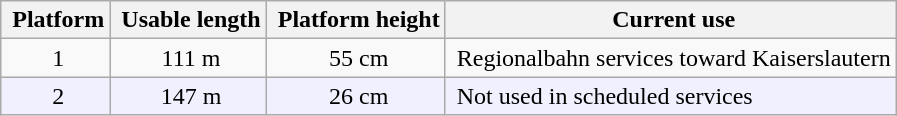<table class="wikitable" style="text-indent:4px">
<tr class="hintergrundfarbe6">
<th>Platform</th>
<th>Usable length</th>
<th>Platform height</th>
<th>Current use</th>
</tr>
<tr>
<td style="text-align:center">1</td>
<td style="text-align:center">111 m</td>
<td style="text-align:center">55 cm</td>
<td>Regionalbahn services toward Kaiserslautern</td>
</tr>
<tr bgcolor="#f0f0ff">
<td style="text-align:center">2</td>
<td style="text-align:center">147 m</td>
<td style="text-align:center">26 cm</td>
<td>Not used in scheduled services</td>
</tr>
</table>
